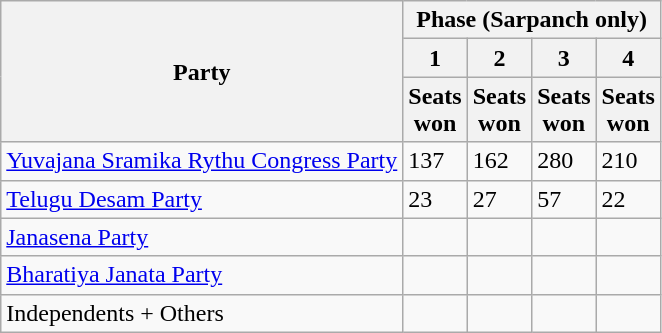<table class="wikitable">
<tr>
<th rowspan="3">Party</th>
<th colspan="4">Phase (Sarpanch only)</th>
</tr>
<tr>
<th>1</th>
<th>2</th>
<th>3</th>
<th>4</th>
</tr>
<tr>
<th>Seats<br>won</th>
<th>Seats<br>won</th>
<th>Seats<br>won</th>
<th>Seats<br>won</th>
</tr>
<tr>
<td><a href='#'>Yuvajana Sramika Rythu Congress Party</a></td>
<td>137</td>
<td>162</td>
<td>280</td>
<td>210</td>
</tr>
<tr>
<td><a href='#'>Telugu Desam Party</a></td>
<td>23</td>
<td>27</td>
<td>57</td>
<td>22</td>
</tr>
<tr>
<td><a href='#'>Janasena Party</a></td>
<td></td>
<td></td>
<td></td>
<td></td>
</tr>
<tr>
<td><a href='#'>Bharatiya Janata Party</a></td>
<td></td>
<td></td>
<td></td>
<td></td>
</tr>
<tr>
<td>Independents + Others</td>
<td></td>
<td></td>
<td></td>
<td></td>
</tr>
</table>
